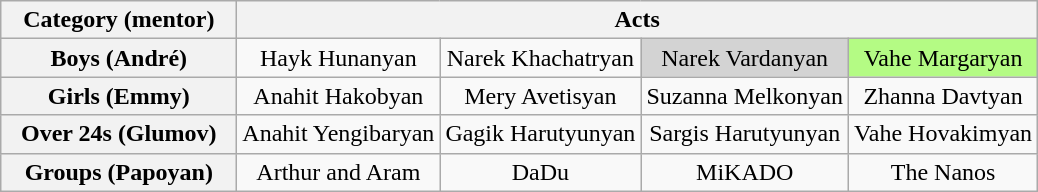<table class="wikitable" style="text-align:center">
<tr>
<th spope="col" style="width:150px;">Category (mentor)</th>
<th scope="col" colspan="4" style="width:500px;">Acts</th>
</tr>
<tr>
<th scope="row">Boys (André)</th>
<td>Hayk Hunanyan</td>
<td>Narek Khachatryan</td>
<td style="background:lightgrey;">Narek Vardanyan</td>
<td style="background:#B4FB84;">Vahe Margaryan</td>
</tr>
<tr>
<th scope="row">Girls (Emmy)</th>
<td>Anahit Hakobyan</td>
<td>Mery Avetisyan</td>
<td>Suzanna Melkonyan</td>
<td>Zhanna Davtyan</td>
</tr>
<tr>
<th scope="row">Over 24s (Glumov)</th>
<td>Anahit Yengibaryan</td>
<td>Gagik Harutyunyan</td>
<td>Sargis Harutyunyan</td>
<td>Vahe Hovakimyan</td>
</tr>
<tr>
<th scope="row">Groups (Papoyan)</th>
<td>Arthur and Aram</td>
<td>DaDu</td>
<td>MiKADO</td>
<td>The Nanos</td>
</tr>
</table>
